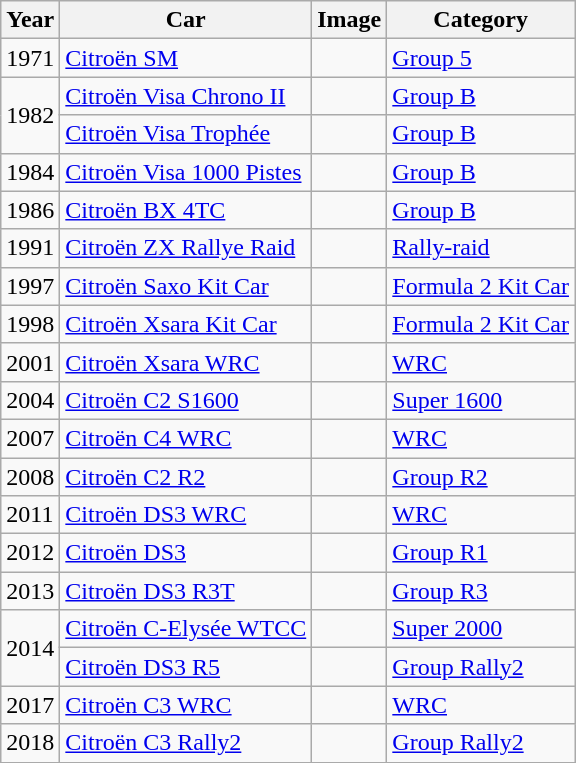<table class="wikitable">
<tr>
<th>Year</th>
<th>Car</th>
<th>Image</th>
<th>Category</th>
</tr>
<tr>
<td>1971</td>
<td><a href='#'>Citroën SM</a></td>
<td></td>
<td><a href='#'>Group 5</a></td>
</tr>
<tr>
<td rowspan="2">1982</td>
<td><a href='#'>Citroën Visa Chrono II</a></td>
<td></td>
<td><a href='#'>Group B</a></td>
</tr>
<tr>
<td><a href='#'>Citroën Visa Trophée</a></td>
<td></td>
<td><a href='#'>Group B</a></td>
</tr>
<tr>
<td>1984</td>
<td><a href='#'>Citroën Visa 1000 Pistes</a></td>
<td></td>
<td><a href='#'>Group B</a></td>
</tr>
<tr>
<td>1986</td>
<td><a href='#'>Citroën BX 4TC</a></td>
<td></td>
<td><a href='#'>Group B</a></td>
</tr>
<tr>
<td>1991</td>
<td><a href='#'>Citroën ZX Rallye Raid</a></td>
<td></td>
<td><a href='#'>Rally-raid</a></td>
</tr>
<tr>
<td>1997</td>
<td><a href='#'>Citroën Saxo Kit Car</a></td>
<td></td>
<td><a href='#'>Formula 2 Kit Car</a></td>
</tr>
<tr>
<td>1998</td>
<td><a href='#'>Citroën Xsara Kit Car</a></td>
<td></td>
<td><a href='#'>Formula 2 Kit Car</a></td>
</tr>
<tr>
<td>2001</td>
<td><a href='#'>Citroën Xsara WRC</a></td>
<td></td>
<td><a href='#'>WRC</a></td>
</tr>
<tr>
<td>2004</td>
<td><a href='#'>Citroën C2 S1600</a></td>
<td></td>
<td><a href='#'>Super 1600</a></td>
</tr>
<tr>
<td>2007</td>
<td><a href='#'>Citroën C4 WRC</a></td>
<td></td>
<td><a href='#'>WRC</a></td>
</tr>
<tr>
<td>2008</td>
<td><a href='#'>Citroën C2 R2</a></td>
<td></td>
<td><a href='#'>Group R2</a></td>
</tr>
<tr>
<td>2011</td>
<td><a href='#'>Citroën DS3 WRC</a></td>
<td></td>
<td><a href='#'>WRC</a></td>
</tr>
<tr>
<td>2012</td>
<td><a href='#'>Citroën DS3</a></td>
<td></td>
<td><a href='#'>Group R1</a></td>
</tr>
<tr>
<td>2013</td>
<td><a href='#'>Citroën DS3 R3T</a></td>
<td></td>
<td><a href='#'>Group R3</a></td>
</tr>
<tr>
<td rowspan="2">2014</td>
<td><a href='#'>Citroën C-Elysée WTCC</a></td>
<td></td>
<td><a href='#'>Super 2000</a></td>
</tr>
<tr>
<td><a href='#'>Citroën DS3 R5</a></td>
<td></td>
<td><a href='#'>Group Rally2</a></td>
</tr>
<tr>
<td>2017</td>
<td><a href='#'>Citroën C3 WRC</a></td>
<td></td>
<td><a href='#'>WRC</a></td>
</tr>
<tr>
<td>2018</td>
<td><a href='#'>Citroën C3 Rally2</a></td>
<td></td>
<td><a href='#'>Group Rally2</a></td>
</tr>
</table>
